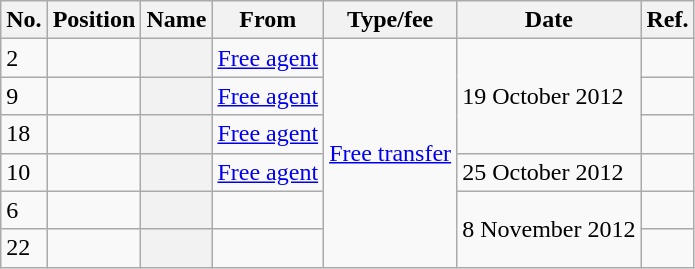<table class="wikitable plainrowheaders sortable" style="text-align:center; text-align:left">
<tr>
<th>No.</th>
<th>Position</th>
<th>Name</th>
<th>From</th>
<th>Type/fee</th>
<th>Date</th>
<th>Ref.</th>
</tr>
<tr>
<td>2</td>
<td></td>
<th scope="row"></th>
<td><a href='#'>Free agent</a></td>
<td rowspan="7"><a href='#'>Free transfer</a></td>
<td rowspan="3">19 October 2012</td>
<td></td>
</tr>
<tr>
<td>9</td>
<td></td>
<th scope="row"></th>
<td><a href='#'>Free agent</a></td>
<td></td>
</tr>
<tr>
<td>18</td>
<td></td>
<th scope="row"></th>
<td><a href='#'>Free agent</a></td>
<td></td>
</tr>
<tr>
<td>10</td>
<td></td>
<th scope="row"></th>
<td><a href='#'>Free agent</a></td>
<td>25 October 2012</td>
<td></td>
</tr>
<tr>
<td>6</td>
<td></td>
<th scope="row"></th>
<td></td>
<td rowspan="2">8 November 2012</td>
<td></td>
</tr>
<tr>
<td>22</td>
<td></td>
<th scope="row"></th>
<td></td>
<td></td>
</tr>
</table>
